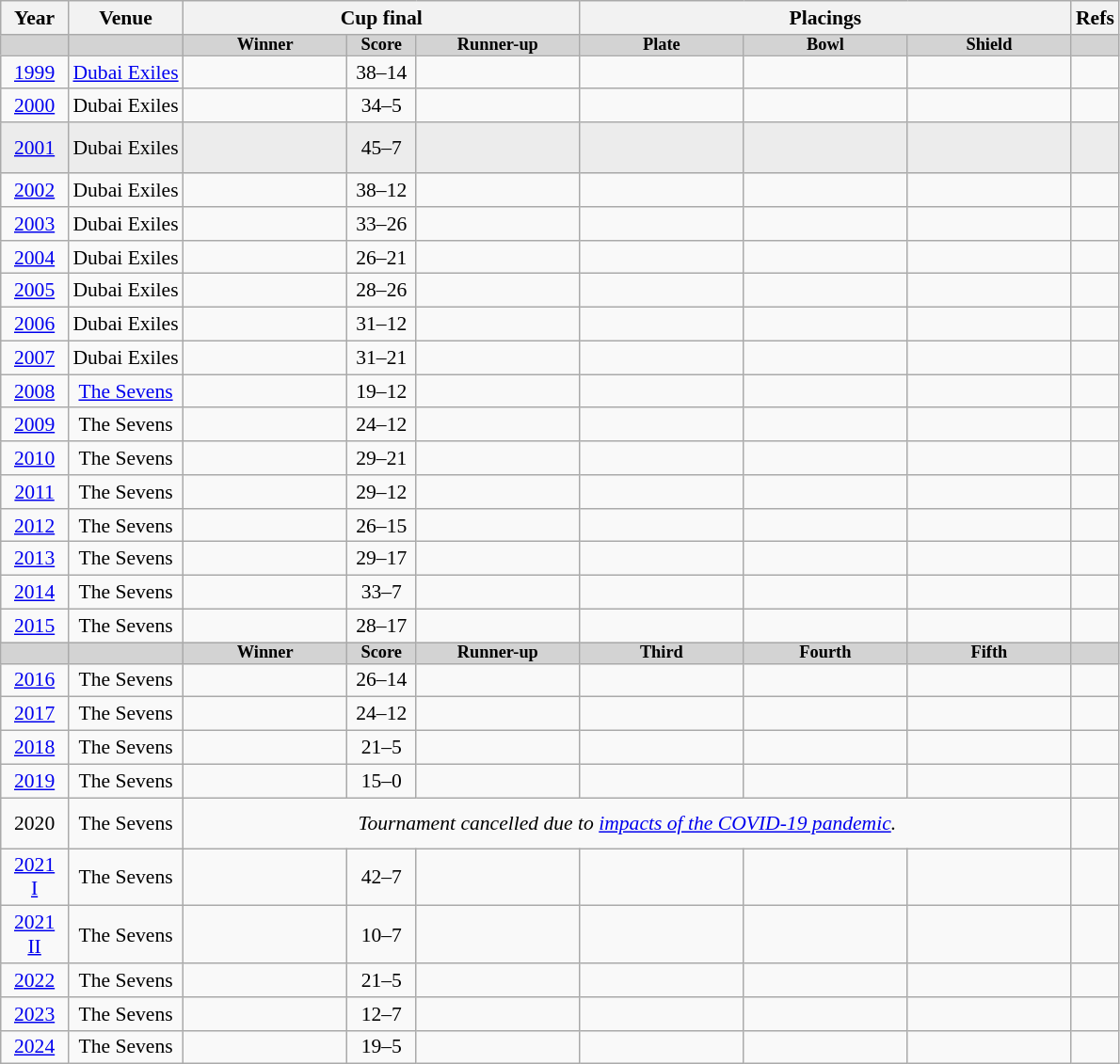<table class="wikitable" style="font-size:90%; text-align: center;">
<tr>
<th>Year</th>
<th>Venue</th>
<th colspan=3>Cup final</th>
<th colspan=3>Placings</th>
<th>Refs</th>
</tr>
<tr bgcolor=lightgrey style="line-height:9px; font-size:85%; padding:0px;">
<td style="border-left:0px;"></td>
<td></td>
<td style="width:9em; font-weight:bold;">Winner</td>
<td style="width:3.5em; font-weight:bold;">Score</td>
<td style="width:9em; font-weight:bold;">Runner-up</td>
<td style="width:9em; font-weight:bold;">Plate</td>
<td style="width:9em; font-weight:bold;">Bowl</td>
<td style="width:9em; font-weight:bold;">Shield</td>
<td></td>
</tr>
<tr>
<td><a href='#'>1999</a></td>
<td><a href='#'>Dubai Exiles</a></td>
<td></td>
<td>38–14</td>
<td></td>
<td></td>
<td></td>
<td></td>
<td></td>
</tr>
<tr>
<td><a href='#'>2000</a></td>
<td>Dubai Exiles</td>
<td></td>
<td>34–5</td>
<td></td>
<td></td>
<td></td>
<td></td>
<td></td>
</tr>
<tr bgcolor=ececec>
<td style="padding:9px; 3px;"><a href='#'>2001</a></td>
<td>Dubai Exiles</td>
<td></td>
<td>45–7</td>
<td></td>
<td></td>
<td></td>
<td></td>
<td></td>
</tr>
<tr>
<td><a href='#'>2002</a></td>
<td>Dubai Exiles</td>
<td></td>
<td>38–12</td>
<td></td>
<td></td>
<td></td>
<td></td>
<td></td>
</tr>
<tr>
<td><a href='#'>2003</a></td>
<td>Dubai Exiles</td>
<td></td>
<td>33–26</td>
<td></td>
<td></td>
<td></td>
<td></td>
<td></td>
</tr>
<tr>
<td><a href='#'>2004</a></td>
<td>Dubai Exiles</td>
<td></td>
<td>26–21</td>
<td></td>
<td></td>
<td></td>
<td></td>
<td></td>
</tr>
<tr>
<td><a href='#'>2005</a></td>
<td>Dubai Exiles</td>
<td></td>
<td>28–26</td>
<td></td>
<td></td>
<td></td>
<td></td>
<td></td>
</tr>
<tr>
<td><a href='#'>2006</a></td>
<td>Dubai Exiles</td>
<td></td>
<td>31–12</td>
<td></td>
<td></td>
<td></td>
<td></td>
<td></td>
</tr>
<tr>
<td><a href='#'>2007</a></td>
<td>Dubai Exiles</td>
<td></td>
<td>31–21</td>
<td></td>
<td></td>
<td></td>
<td></td>
<td></td>
</tr>
<tr>
<td><a href='#'>2008</a></td>
<td><a href='#'>The Sevens</a></td>
<td></td>
<td>19–12</td>
<td></td>
<td></td>
<td></td>
<td></td>
<td></td>
</tr>
<tr>
<td><a href='#'>2009</a></td>
<td>The Sevens</td>
<td></td>
<td>24–12</td>
<td></td>
<td></td>
<td></td>
<td></td>
<td></td>
</tr>
<tr>
<td><a href='#'>2010</a></td>
<td>The Sevens</td>
<td></td>
<td>29–21</td>
<td></td>
<td></td>
<td></td>
<td></td>
<td></td>
</tr>
<tr>
<td><a href='#'>2011</a></td>
<td>The Sevens</td>
<td></td>
<td>29–12</td>
<td></td>
<td></td>
<td></td>
<td></td>
<td></td>
</tr>
<tr>
<td><a href='#'>2012</a></td>
<td>The Sevens</td>
<td></td>
<td>26–15</td>
<td></td>
<td></td>
<td></td>
<td></td>
<td></td>
</tr>
<tr>
<td><a href='#'>2013</a></td>
<td>The Sevens</td>
<td></td>
<td>29–17</td>
<td></td>
<td></td>
<td></td>
<td></td>
<td></td>
</tr>
<tr>
<td><a href='#'>2014</a></td>
<td>The Sevens</td>
<td></td>
<td>33–7</td>
<td></td>
<td></td>
<td></td>
<td></td>
<td></td>
</tr>
<tr>
<td><a href='#'>2015</a></td>
<td>The Sevens</td>
<td></td>
<td>28–17</td>
<td></td>
<td></td>
<td></td>
<td></td>
<td></td>
</tr>
<tr bgcolor=lightgrey style="line-height:9px; font-size:85%; padding:0px;">
<td></td>
<td style="border-left:0px;"></td>
<td style="font-weight:bold;">Winner</td>
<td style="font-weight:bold;">Score</td>
<td style="font-weight:bold;">Runner-up</td>
<td style="font-weight:bold;">Third</td>
<td style="font-weight:bold;">Fourth</td>
<td style="font-weight:bold;">Fifth</td>
<td></td>
</tr>
<tr>
<td><a href='#'>2016</a></td>
<td>The Sevens</td>
<td></td>
<td>26–14</td>
<td></td>
<td></td>
<td></td>
<td></td>
<td></td>
</tr>
<tr>
<td><a href='#'>2017</a></td>
<td>The Sevens</td>
<td></td>
<td>24–12</td>
<td></td>
<td></td>
<td></td>
<td></td>
<td></td>
</tr>
<tr>
<td><a href='#'>2018</a></td>
<td>The Sevens</td>
<td></td>
<td>21–5</td>
<td></td>
<td></td>
<td></td>
<td></td>
<td></td>
</tr>
<tr>
<td><a href='#'>2019</a></td>
<td>The Sevens</td>
<td></td>
<td>15–0</td>
<td></td>
<td></td>
<td></td>
<td></td>
<td></td>
</tr>
<tr>
<td style="padding:9px; 3px;">2020</td>
<td>The Sevens</td>
<td colspan=6><em>Tournament cancelled due to <a href='#'>impacts of the COVID-19 pandemic</a>.</em></td>
<td><br></td>
</tr>
<tr>
<td><a href='#'>2021<br>I</a></td>
<td>The Sevens</td>
<td></td>
<td>42–7</td>
<td></td>
<td></td>
<td></td>
<td></td>
<td></td>
</tr>
<tr>
<td><a href='#'>2021<br>II</a></td>
<td>The Sevens</td>
<td></td>
<td>10–7</td>
<td></td>
<td></td>
<td></td>
<td></td>
<td></td>
</tr>
<tr>
<td><a href='#'>2022</a></td>
<td>The Sevens</td>
<td></td>
<td>21–5</td>
<td></td>
<td></td>
<td></td>
<td></td>
<td></td>
</tr>
<tr>
<td><a href='#'>2023</a></td>
<td>The Sevens</td>
<td></td>
<td>12–7</td>
<td></td>
<td></td>
<td></td>
<td></td>
<td></td>
</tr>
<tr>
<td><a href='#'>2024</a></td>
<td>The Sevens</td>
<td></td>
<td>19–5</td>
<td></td>
<td></td>
<td></td>
<td></td>
<td></td>
</tr>
</table>
